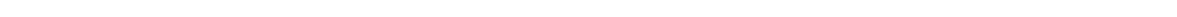<table style="width:100%; text-align:center;">
<tr style="color:white;">
<td style="background:"><strong>47</strong></td>
<td style="background:"><strong>3</strong></td>
<td style="background:"><strong>20</strong></td>
</tr>
<tr>
<td></td>
<td></td>
<td></td>
</tr>
</table>
